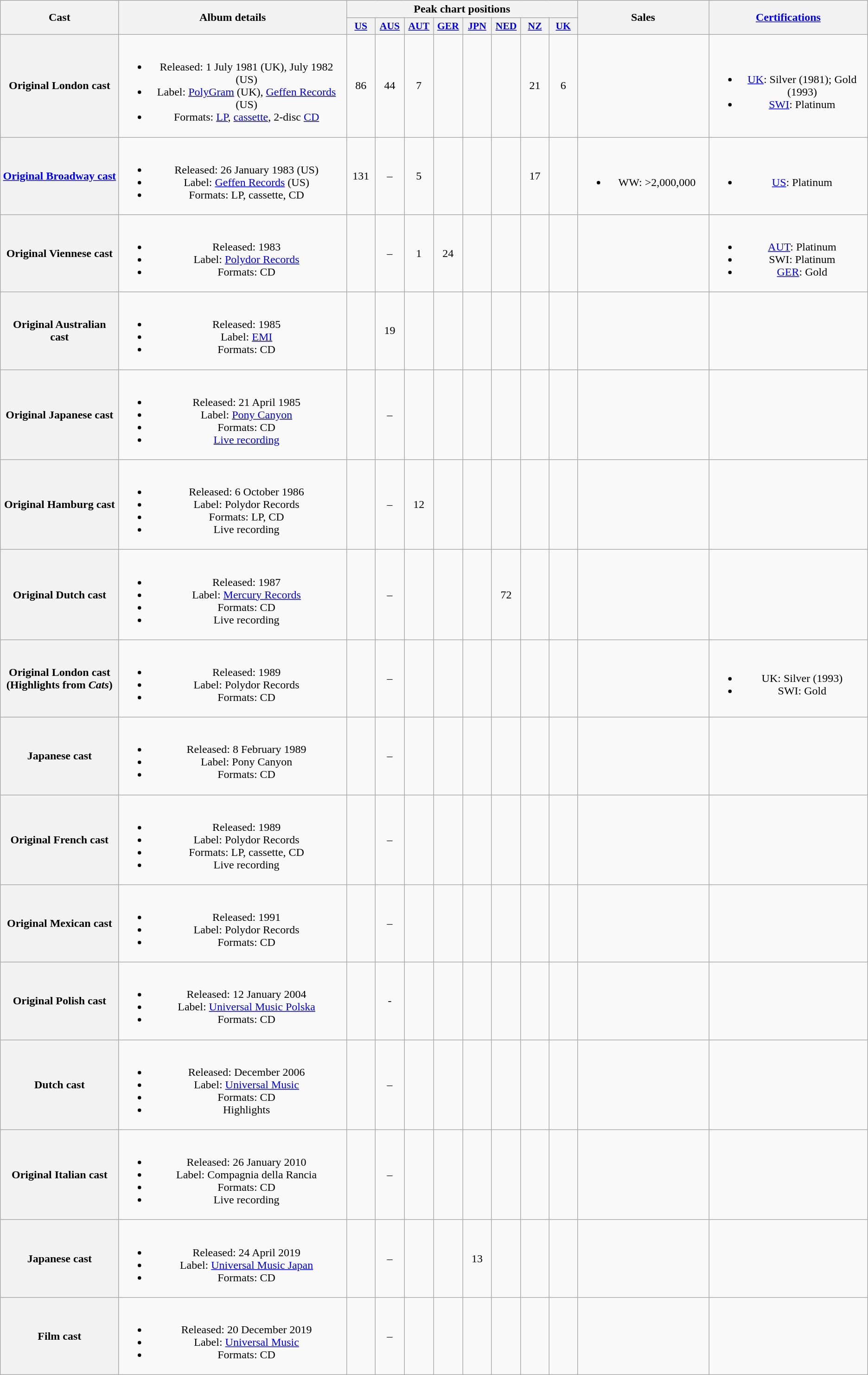<table class="wikitable plainrowheaders" style="text-align:center;">
<tr>
<th scope="col" rowspan="2" style="width:11em;">Cast</th>
<th scope="col" rowspan="2" style="width:22em;">Album details</th>
<th scope="col" colspan="8">Peak chart positions</th>
<th scope="col" rowspan="2" style="width:12em;">Sales</th>
<th scope="col" rowspan="2" style="width:15em;"><a href='#'>Certifications</a></th>
</tr>
<tr>
<th scope="col" style="width:2.5em;font-size:90%;"><a href='#'>US</a><br></th>
<th scope="col" style="width:2.5em;font-size:90%;"><a href='#'>AUS</a><br></th>
<th scope="col" style="width:2.5em;font-size:90%;"><a href='#'>AUT</a><br></th>
<th scope="col" style="width:2.5em;font-size:90%;"><a href='#'>GER</a><br></th>
<th scope="col" style="width:2.5em;font-size:90%;"><a href='#'>JPN</a><br></th>
<th scope="col" style="width:2.5em;font-size:90%;"><a href='#'>NED</a><br></th>
<th scope="col" style="width:2.5em;font-size:90%;"><a href='#'>NZ</a><br></th>
<th scope="col" style="width:2.5em;font-size:90%;"><a href='#'>UK</a><br></th>
</tr>
<tr>
<th scope="row">Original London cast</th>
<td><br><ul><li>Released: 1 July 1981 (UK), July 1982 (US)</li><li>Label: <a href='#'>PolyGram</a> (UK), <a href='#'>Geffen Records</a> (US)</li><li>Formats: <a href='#'>LP</a>, <a href='#'>cassette</a>, 2-disc <a href='#'>CD</a></li></ul></td>
<td>86</td>
<td>44</td>
<td>7</td>
<td></td>
<td></td>
<td></td>
<td>21</td>
<td>6</td>
<td></td>
<td><br><ul><li><a href='#'>UK</a>: Silver (1981); Gold (1993)</li><li><a href='#'>SWI</a>: Platinum</li></ul></td>
</tr>
<tr>
<th scope="row"><a href='#'>Original Broadway cast</a></th>
<td><br><ul><li>Released: 26 January 1983 (US)</li><li>Label: <a href='#'>Geffen Records</a> (US)</li><li>Formats: LP, cassette, CD</li></ul></td>
<td>131</td>
<td>–</td>
<td>5</td>
<td></td>
<td></td>
<td></td>
<td>17</td>
<td></td>
<td><br><ul><li>WW: >2,000,000</li></ul></td>
<td><br><ul><li><a href='#'>US</a>: Platinum</li></ul></td>
</tr>
<tr>
<th scope="row">Original Viennese cast</th>
<td><br><ul><li>Released: 1983</li><li>Label: <a href='#'>Polydor Records</a></li><li>Formats: CD</li></ul></td>
<td></td>
<td>–</td>
<td>1</td>
<td>24</td>
<td></td>
<td></td>
<td></td>
<td></td>
<td></td>
<td><br><ul><li><a href='#'>AUT</a>: Platinum</li><li>SWI: Platinum</li><li><a href='#'>GER</a>: Gold</li></ul></td>
</tr>
<tr>
<th scope="row">Original Australian cast</th>
<td><br><ul><li>Released: 1985</li><li>Label: <a href='#'>EMI</a></li><li>Formats: CD</li></ul></td>
<td></td>
<td>19</td>
<td></td>
<td></td>
<td></td>
<td></td>
<td></td>
<td></td>
<td></td>
<td></td>
</tr>
<tr>
<th scope="row">Original Japanese cast</th>
<td><br><ul><li>Released: 21 April 1985</li><li>Label: <a href='#'>Pony Canyon</a></li><li>Formats: CD</li><li><a href='#'>Live recording</a></li></ul></td>
<td></td>
<td>–</td>
<td></td>
<td></td>
<td></td>
<td></td>
<td></td>
<td></td>
<td></td>
<td></td>
</tr>
<tr>
<th scope="row">Original Hamburg cast</th>
<td><br><ul><li>Released: 6 October 1986</li><li>Label: Polydor Records</li><li>Formats: LP, CD</li><li>Live recording</li></ul></td>
<td></td>
<td>–</td>
<td>12</td>
<td></td>
<td></td>
<td></td>
<td></td>
<td></td>
<td></td>
<td></td>
</tr>
<tr>
<th scope="row">Original Dutch cast</th>
<td><br><ul><li>Released: 1987</li><li>Label: <a href='#'>Mercury Records</a></li><li>Formats: CD</li><li>Live recording</li></ul></td>
<td></td>
<td>–</td>
<td></td>
<td></td>
<td></td>
<td>72</td>
<td></td>
<td></td>
<td></td>
<td></td>
</tr>
<tr>
<th scope="row">Original London cast (Highlights from <em>Cats</em>)</th>
<td><br><ul><li>Released: 1989</li><li>Label: Polydor Records</li><li>Formats: CD</li></ul></td>
<td></td>
<td>–</td>
<td></td>
<td></td>
<td></td>
<td></td>
<td></td>
<td></td>
<td></td>
<td><br><ul><li>UK: Silver (1993)</li><li>SWI: Gold</li></ul></td>
</tr>
<tr>
<th scope="row">Japanese cast</th>
<td><br><ul><li>Released: 8 February 1989</li><li>Label: Pony Canyon</li><li>Formats: CD</li></ul></td>
<td></td>
<td>–</td>
<td></td>
<td></td>
<td></td>
<td></td>
<td></td>
<td></td>
<td></td>
<td></td>
</tr>
<tr>
<th scope="row">Original French cast</th>
<td><br><ul><li>Released: 1989</li><li>Label: Polydor Records</li><li>Formats: LP, cassette, CD</li><li>Live recording</li></ul></td>
<td></td>
<td>–</td>
<td></td>
<td></td>
<td></td>
<td></td>
<td></td>
<td></td>
<td></td>
<td></td>
</tr>
<tr>
<th scope="row">Original Mexican cast</th>
<td><br><ul><li>Released: 1991</li><li>Label: Polydor Records</li><li>Formats: CD</li></ul></td>
<td></td>
<td>–</td>
<td></td>
<td></td>
<td></td>
<td></td>
<td></td>
<td></td>
<td></td>
<td></td>
</tr>
<tr>
<th scope="row">Original Polish cast</th>
<td><br><ul><li>Released: 12 January 2004</li><li>Label: <a href='#'>Universal Music Polska</a></li><li>Formats: CD</li></ul></td>
<td></td>
<td>-</td>
<td></td>
<td></td>
<td></td>
<td></td>
<td></td>
<td></td>
<td></td>
<td></td>
</tr>
<tr>
<th scope="row">Dutch cast</th>
<td><br><ul><li>Released: December 2006</li><li>Label: <a href='#'>Universal Music</a></li><li>Formats: CD</li><li>Highlights</li></ul></td>
<td></td>
<td>–</td>
<td></td>
<td></td>
<td></td>
<td></td>
<td></td>
<td></td>
<td></td>
<td></td>
</tr>
<tr>
<th scope="row">Original Italian cast</th>
<td><br><ul><li>Released: 26 January 2010</li><li>Label: Compagnia della Rancia</li><li>Formats: CD</li><li>Live recording</li></ul></td>
<td></td>
<td>–</td>
<td></td>
<td></td>
<td></td>
<td></td>
<td></td>
<td></td>
<td></td>
<td></td>
</tr>
<tr>
<th scope="row">Japanese cast</th>
<td><br><ul><li>Released: 24 April 2019</li><li>Label: <a href='#'>Universal Music Japan</a></li><li>Formats: CD</li></ul></td>
<td></td>
<td>–</td>
<td></td>
<td></td>
<td>13</td>
<td></td>
<td></td>
<td></td>
<td></td>
<td></td>
</tr>
<tr>
<th scope="row">Film cast</th>
<td><br><ul><li>Released: 20 December 2019</li><li>Label: <a href='#'>Universal Music</a></li><li>Formats: CD</li></ul></td>
<td></td>
<td>–</td>
<td></td>
<td></td>
<td></td>
<td></td>
<td></td>
<td></td>
<td></td>
<td></td>
</tr>
</table>
